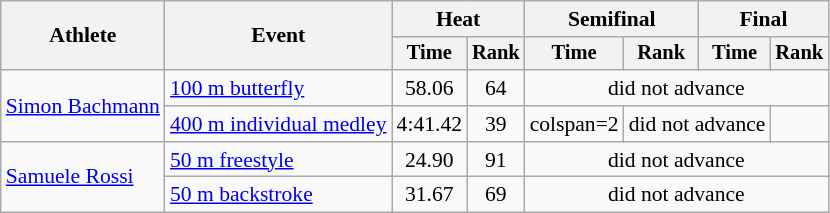<table class=wikitable style="font-size:90%">
<tr>
<th rowspan="2">Athlete</th>
<th rowspan="2">Event</th>
<th colspan="2">Heat</th>
<th colspan="2">Semifinal</th>
<th colspan="2">Final</th>
</tr>
<tr style="font-size:95%">
<th>Time</th>
<th>Rank</th>
<th>Time</th>
<th>Rank</th>
<th>Time</th>
<th>Rank</th>
</tr>
<tr align=center>
<td align=left rowspan=2><a href='#'>Simon Bachmann</a></td>
<td align=left><a href='#'>100 m butterfly</a></td>
<td>58.06</td>
<td>64</td>
<td colspan=4>did not advance</td>
</tr>
<tr align=center>
<td align=left><a href='#'>400 m individual medley</a></td>
<td>4:41.42</td>
<td>39</td>
<td>colspan=2</td>
<td colspan=2>did not advance</td>
</tr>
<tr align=center>
<td align=left rowspan=2><a href='#'>Samuele Rossi</a></td>
<td align=left><a href='#'>50 m freestyle</a></td>
<td>24.90</td>
<td>91</td>
<td colspan=4>did not advance</td>
</tr>
<tr align=center>
<td align=left><a href='#'>50 m backstroke</a></td>
<td>31.67</td>
<td>69</td>
<td colspan=4>did not advance</td>
</tr>
</table>
